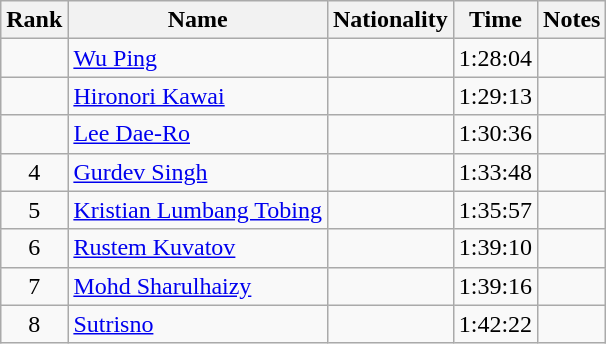<table class="wikitable sortable" style="text-align:center">
<tr>
<th>Rank</th>
<th>Name</th>
<th>Nationality</th>
<th>Time</th>
<th>Notes</th>
</tr>
<tr>
<td></td>
<td align=left><a href='#'>Wu Ping</a></td>
<td align=left></td>
<td>1:28:04</td>
<td></td>
</tr>
<tr>
<td></td>
<td align=left><a href='#'>Hironori Kawai</a></td>
<td align=left></td>
<td>1:29:13</td>
<td></td>
</tr>
<tr>
<td></td>
<td align=left><a href='#'>Lee Dae-Ro</a></td>
<td align=left></td>
<td>1:30:36</td>
<td></td>
</tr>
<tr>
<td>4</td>
<td align=left><a href='#'>Gurdev Singh</a></td>
<td align=left></td>
<td>1:33:48</td>
<td></td>
</tr>
<tr>
<td>5</td>
<td align=left><a href='#'>Kristian Lumbang Tobing</a></td>
<td align=left></td>
<td>1:35:57</td>
<td></td>
</tr>
<tr>
<td>6</td>
<td align=left><a href='#'>Rustem Kuvatov</a></td>
<td align=left></td>
<td>1:39:10</td>
<td></td>
</tr>
<tr>
<td>7</td>
<td align=left><a href='#'>Mohd Sharulhaizy</a></td>
<td align=left></td>
<td>1:39:16</td>
<td></td>
</tr>
<tr>
<td>8</td>
<td align=left><a href='#'>Sutrisno</a></td>
<td align=left></td>
<td>1:42:22</td>
<td></td>
</tr>
</table>
